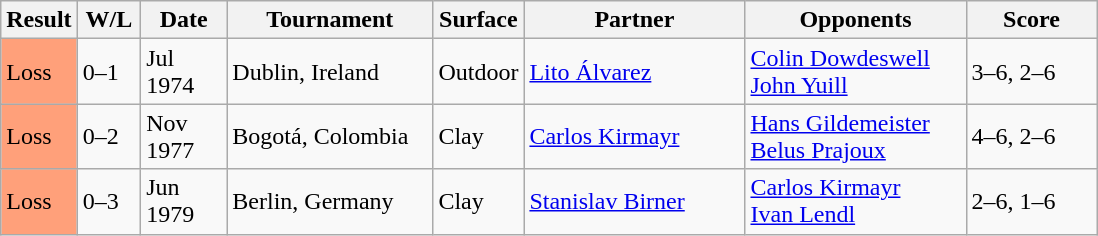<table class="sortable wikitable">
<tr>
<th style="width:40px">Result</th>
<th style="width:35px" class="unsortable">W/L</th>
<th style="width:50px">Date</th>
<th style="width:130px">Tournament</th>
<th style="width:50px">Surface</th>
<th style="width:140px">Partner</th>
<th style="width:140px">Opponents</th>
<th style="width:80px" class="unsortable">Score</th>
</tr>
<tr>
<td style="background:#ffa07a;">Loss</td>
<td>0–1</td>
<td>Jul 1974</td>
<td>Dublin, Ireland</td>
<td>Outdoor</td>
<td> <a href='#'>Lito Álvarez</a></td>
<td> <a href='#'>Colin Dowdeswell</a> <br>  <a href='#'>John Yuill</a></td>
<td>3–6, 2–6</td>
</tr>
<tr>
<td style="background:#ffa07a;">Loss</td>
<td>0–2</td>
<td>Nov 1977</td>
<td>Bogotá, Colombia</td>
<td>Clay</td>
<td> <a href='#'>Carlos Kirmayr</a></td>
<td> <a href='#'>Hans Gildemeister</a> <br>  <a href='#'>Belus Prajoux</a></td>
<td>4–6, 2–6</td>
</tr>
<tr>
<td style="background:#ffa07a;">Loss</td>
<td>0–3</td>
<td>Jun 1979</td>
<td>Berlin, Germany</td>
<td>Clay</td>
<td> <a href='#'>Stanislav Birner</a></td>
<td> <a href='#'>Carlos Kirmayr</a> <br>  <a href='#'>Ivan Lendl</a></td>
<td>2–6, 1–6</td>
</tr>
</table>
